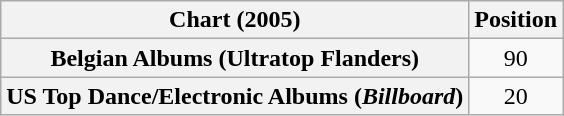<table class="wikitable sortable plainrowheaders" style="text-align:center">
<tr>
<th scope="col">Chart (2005)</th>
<th scope="col">Position</th>
</tr>
<tr>
<th scope="row">Belgian Albums (Ultratop Flanders)</th>
<td>90</td>
</tr>
<tr>
<th scope="row">US Top Dance/Electronic Albums (<em>Billboard</em>)</th>
<td>20</td>
</tr>
</table>
